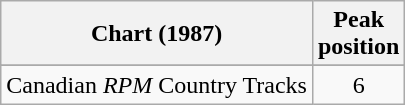<table class="wikitable sortable">
<tr>
<th align="left">Chart (1987)</th>
<th align="center">Peak<br>position</th>
</tr>
<tr>
</tr>
<tr>
<td align="left">Canadian <em>RPM</em> Country Tracks</td>
<td align="center">6</td>
</tr>
</table>
